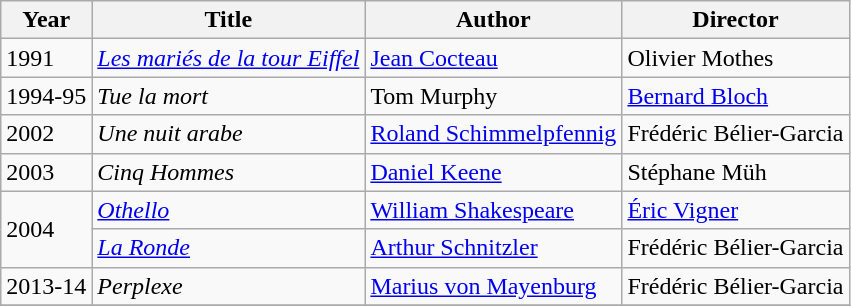<table class="wikitable">
<tr>
<th>Year</th>
<th>Title</th>
<th>Author</th>
<th>Director</th>
</tr>
<tr>
<td>1991</td>
<td><em><a href='#'>Les mariés de la tour Eiffel</a></em></td>
<td><a href='#'>Jean Cocteau</a></td>
<td>Olivier Mothes</td>
</tr>
<tr>
<td>1994-95</td>
<td><em>Tue la mort</em></td>
<td>Tom Murphy</td>
<td><a href='#'>Bernard Bloch</a></td>
</tr>
<tr>
<td>2002</td>
<td><em>Une nuit arabe</em></td>
<td><a href='#'>Roland Schimmelpfennig</a></td>
<td>Frédéric Bélier-Garcia</td>
</tr>
<tr>
<td>2003</td>
<td><em>Cinq Hommes</em></td>
<td><a href='#'>Daniel Keene</a></td>
<td>Stéphane Müh</td>
</tr>
<tr>
<td rowspan=2>2004</td>
<td><em><a href='#'>Othello</a></em></td>
<td><a href='#'>William Shakespeare</a></td>
<td><a href='#'>Éric Vigner</a></td>
</tr>
<tr>
<td><em><a href='#'>La Ronde</a></em></td>
<td><a href='#'>Arthur Schnitzler</a></td>
<td>Frédéric Bélier-Garcia</td>
</tr>
<tr>
<td>2013-14</td>
<td><em>Perplexe</em></td>
<td><a href='#'>Marius von Mayenburg</a></td>
<td>Frédéric Bélier-Garcia</td>
</tr>
<tr>
</tr>
</table>
